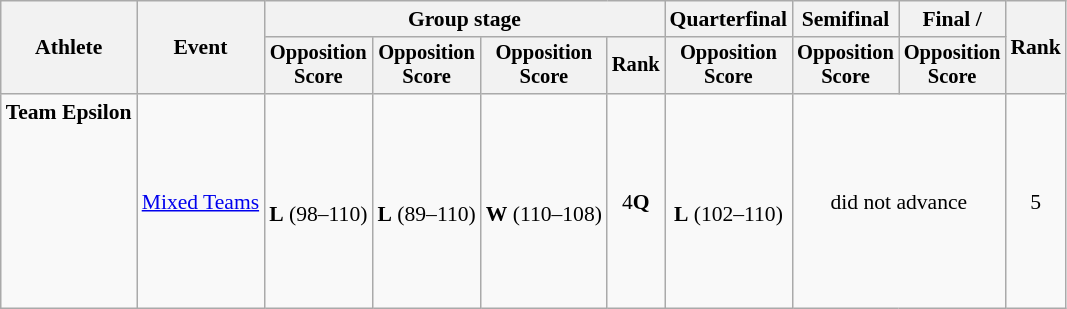<table class="wikitable" style="font-size:90%">
<tr>
<th rowspan=2>Athlete</th>
<th rowspan=2>Event</th>
<th colspan=4>Group stage</th>
<th>Quarterfinal</th>
<th>Semifinal</th>
<th>Final / </th>
<th rowspan=2>Rank</th>
</tr>
<tr style="font-size:95%">
<th>Opposition<br>Score</th>
<th>Opposition<br>Score</th>
<th>Opposition<br>Score</th>
<th>Rank</th>
<th>Opposition<br>Score</th>
<th>Opposition<br>Score</th>
<th>Opposition<br>Score</th>
</tr>
<tr align=center>
<td align=left><strong>Team Epsilon</strong> <br><br><br><br><br><br><br><br></td>
<td align=left><a href='#'>Mixed Teams</a></td>
<td><br><strong>L</strong> (98–110)</td>
<td><br><strong>L</strong> (89–110)</td>
<td><br><strong>W</strong> (110–108)</td>
<td>4<strong>Q</strong></td>
<td><br><strong>L</strong> (102–110)</td>
<td colspan=2>did not advance</td>
<td>5</td>
</tr>
</table>
